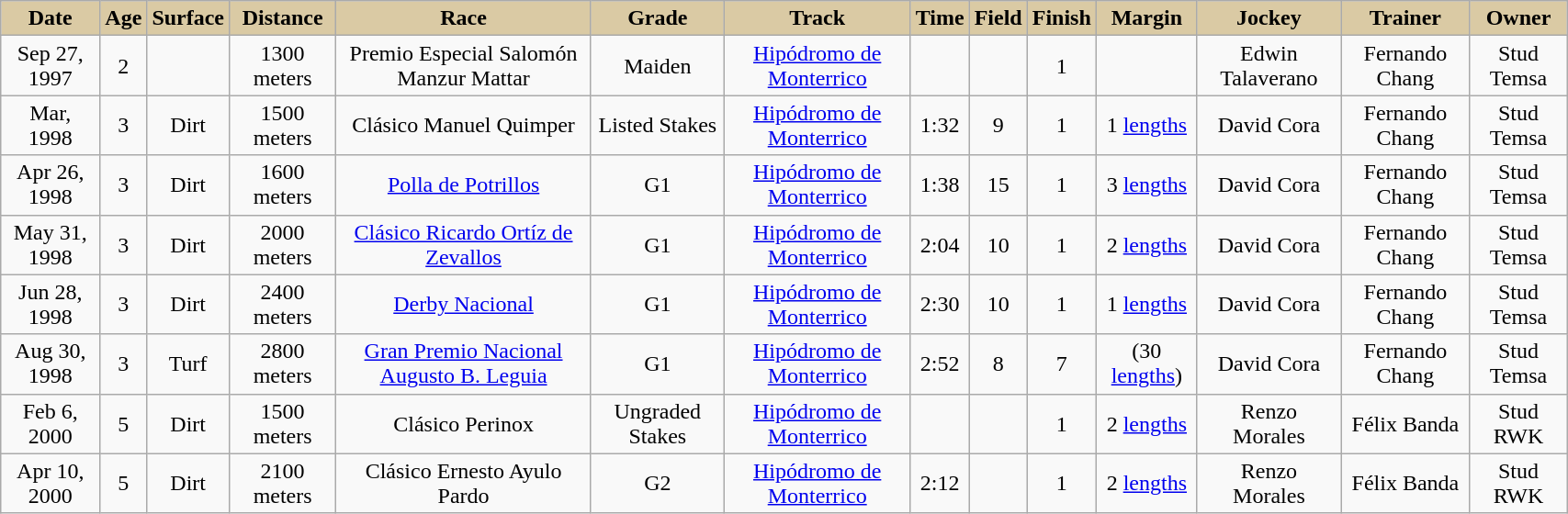<table class="wikitable sortable" style="text-align:center; width:90%">
<tr>
<th scope="col" style="background:#dacaa4;">Date</th>
<th scope="col" style="background:#dacaa4;">Age</th>
<th scope="col" style="background:#dacaa4;">Surface</th>
<th scope="col" style="background:#dacaa4;">Distance</th>
<th scope="col" style="background:#dacaa4;">Race</th>
<th scope="col" style="background:#dacaa4;">Grade</th>
<th scope="col" style="background:#dacaa4;">Track</th>
<th scope="col" style="background:#dacaa4;">Time</th>
<th scope="col" style="background:#dacaa4;">Field</th>
<th scope="col" style="background:#dacaa4;">Finish</th>
<th scope="col" style="background:#dacaa4;">Margin</th>
<th scope="col" style="background:#dacaa4;">Jockey</th>
<th scope="col" style="background:#dacaa4;">Trainer</th>
<th scope="col" style="background:#dacaa4;">Owner</th>
</tr>
<tr>
<td>Sep 27, 1997</td>
<td>2</td>
<td></td>
<td>1300 meters</td>
<td>Premio Especial Salomón Manzur Mattar</td>
<td>Maiden</td>
<td><a href='#'>Hipódromo de Monterrico</a></td>
<td></td>
<td></td>
<td>1</td>
<td></td>
<td>Edwin Talaverano</td>
<td>Fernando Chang</td>
<td>Stud Temsa</td>
</tr>
<tr>
<td>Mar, 1998</td>
<td>3</td>
<td>Dirt</td>
<td>1500 meters</td>
<td>Clásico Manuel Quimper</td>
<td>Listed Stakes</td>
<td><a href='#'>Hipódromo de Monterrico</a></td>
<td>1:32</td>
<td>9</td>
<td>1</td>
<td>1 <a href='#'>lengths</a></td>
<td>David Cora</td>
<td>Fernando Chang</td>
<td>Stud Temsa</td>
</tr>
<tr>
<td>Apr 26, 1998</td>
<td>3</td>
<td>Dirt</td>
<td>1600 meters</td>
<td><a href='#'>Polla de Potrillos</a></td>
<td>G1</td>
<td><a href='#'>Hipódromo de Monterrico</a></td>
<td>1:38</td>
<td>15</td>
<td>1</td>
<td>3 <a href='#'>lengths</a></td>
<td>David Cora</td>
<td>Fernando Chang</td>
<td>Stud Temsa</td>
</tr>
<tr>
<td>May 31, 1998</td>
<td>3</td>
<td>Dirt</td>
<td>2000 meters</td>
<td><a href='#'>Clásico Ricardo Ortíz de Zevallos</a></td>
<td>G1</td>
<td><a href='#'>Hipódromo de Monterrico</a></td>
<td>2:04</td>
<td>10</td>
<td>1</td>
<td>2 <a href='#'>lengths</a></td>
<td>David Cora</td>
<td>Fernando Chang</td>
<td>Stud Temsa</td>
</tr>
<tr>
<td>Jun 28, 1998</td>
<td>3</td>
<td>Dirt</td>
<td>2400 meters</td>
<td><a href='#'>Derby Nacional</a></td>
<td>G1</td>
<td><a href='#'>Hipódromo de Monterrico</a></td>
<td>2:30</td>
<td>10</td>
<td>1</td>
<td>1 <a href='#'>lengths</a></td>
<td>David Cora</td>
<td>Fernando Chang</td>
<td>Stud Temsa</td>
</tr>
<tr>
<td>Aug 30, 1998</td>
<td>3</td>
<td>Turf</td>
<td>2800 meters</td>
<td><a href='#'>Gran Premio Nacional Augusto B. Leguia</a></td>
<td>G1</td>
<td><a href='#'>Hipódromo de Monterrico</a></td>
<td>2:52</td>
<td>8</td>
<td>7</td>
<td>(30 <a href='#'>lengths</a>)</td>
<td>David Cora</td>
<td>Fernando Chang</td>
<td>Stud Temsa</td>
</tr>
<tr>
<td>Feb 6, 2000</td>
<td>5</td>
<td>Dirt</td>
<td>1500 meters</td>
<td>Clásico Perinox</td>
<td>Ungraded Stakes</td>
<td><a href='#'>Hipódromo de Monterrico</a></td>
<td></td>
<td></td>
<td>1</td>
<td>2 <a href='#'>lengths</a></td>
<td>Renzo Morales</td>
<td>Félix Banda</td>
<td>Stud RWK</td>
</tr>
<tr>
<td>Apr 10, 2000</td>
<td>5</td>
<td>Dirt</td>
<td>2100 meters</td>
<td>Clásico Ernesto Ayulo Pardo</td>
<td>G2</td>
<td><a href='#'>Hipódromo de Monterrico</a></td>
<td>2:12</td>
<td></td>
<td>1</td>
<td>2 <a href='#'>lengths</a></td>
<td>Renzo Morales</td>
<td>Félix Banda</td>
<td>Stud RWK</td>
</tr>
</table>
